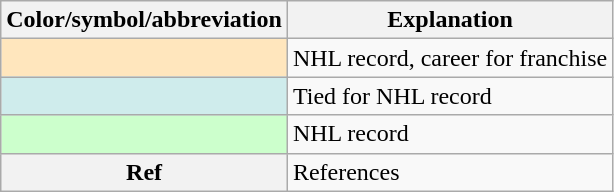<table class="wikitable">
<tr>
<th scope="col">Color/symbol/abbreviation</th>
<th scope="col">Explanation</th>
</tr>
<tr>
<th scope="row" style="background:#FFE6BD"></th>
<td>NHL record, career for franchise</td>
</tr>
<tr>
<th scope="row" style="background:#CFECEC"></th>
<td>Tied for NHL record</td>
</tr>
<tr>
<th scope="row" style="background:#CCFFCC"></th>
<td>NHL record</td>
</tr>
<tr>
<th scope="row">Ref</th>
<td>References</td>
</tr>
</table>
